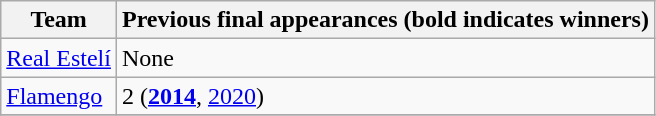<table class="wikitable">
<tr>
<th>Team</th>
<th>Previous final appearances (bold indicates winners)</th>
</tr>
<tr>
<td> <a href='#'>Real Estelí</a></td>
<td>None</td>
</tr>
<tr>
<td> <a href='#'>Flamengo</a></td>
<td>2 (<strong><a href='#'>2014</a></strong>, <a href='#'>2020</a>)</td>
</tr>
<tr>
</tr>
</table>
